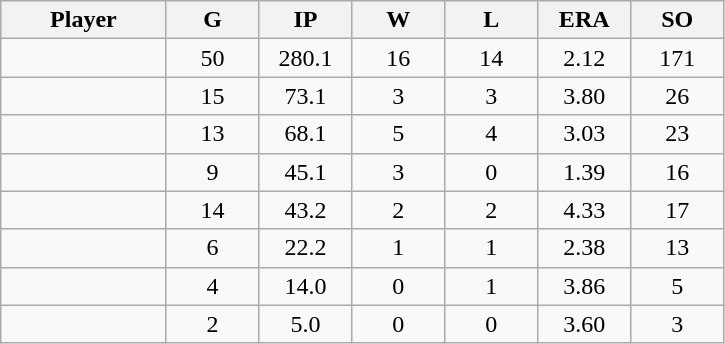<table class="wikitable sortable">
<tr>
<th bgcolor="#DDDDFF" width="16%">Player</th>
<th bgcolor="#DDDDFF" width="9%">G</th>
<th bgcolor="#DDDDFF" width="9%">IP</th>
<th bgcolor="#DDDDFF" width="9%">W</th>
<th bgcolor="#DDDDFF" width="9%">L</th>
<th bgcolor="#DDDDFF" width="9%">ERA</th>
<th bgcolor="#DDDDFF" width="9%">SO</th>
</tr>
<tr align="center">
<td></td>
<td>50</td>
<td>280.1</td>
<td>16</td>
<td>14</td>
<td>2.12</td>
<td>171</td>
</tr>
<tr align="center">
<td></td>
<td>15</td>
<td>73.1</td>
<td>3</td>
<td>3</td>
<td>3.80</td>
<td>26</td>
</tr>
<tr align="center">
<td></td>
<td>13</td>
<td>68.1</td>
<td>5</td>
<td>4</td>
<td>3.03</td>
<td>23</td>
</tr>
<tr align="center">
<td></td>
<td>9</td>
<td>45.1</td>
<td>3</td>
<td>0</td>
<td>1.39</td>
<td>16</td>
</tr>
<tr align="center">
<td></td>
<td>14</td>
<td>43.2</td>
<td>2</td>
<td>2</td>
<td>4.33</td>
<td>17</td>
</tr>
<tr align="center">
<td></td>
<td>6</td>
<td>22.2</td>
<td>1</td>
<td>1</td>
<td>2.38</td>
<td>13</td>
</tr>
<tr align="center">
<td></td>
<td>4</td>
<td>14.0</td>
<td>0</td>
<td>1</td>
<td>3.86</td>
<td>5</td>
</tr>
<tr align="center">
<td></td>
<td>2</td>
<td>5.0</td>
<td>0</td>
<td>0</td>
<td>3.60</td>
<td>3</td>
</tr>
</table>
